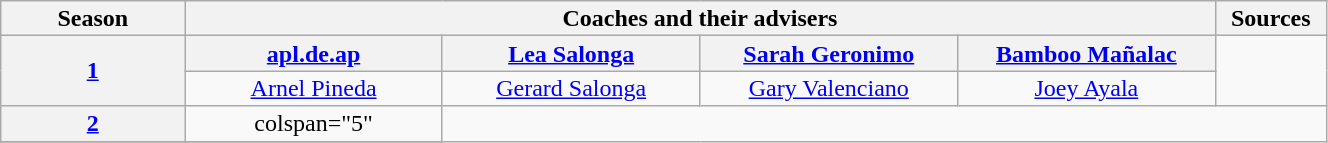<table class="wikitable" style="text-align:center; line-height:16px; width:70%;">
<tr>
<th style="width:10%;">Season</th>
<th colspan="4" style="width:50%;">Coaches and their advisers</th>
<th style="width:04%;">Sources</th>
</tr>
<tr>
<th rowspan="2" scope="col"><a href='#'><span>1</span><span></span></a></th>
<th style="width:14%;"><a href='#'>apl.de.ap</a></th>
<th style="width:14%;"><a href='#'>Lea Salonga</a></th>
<th style="width:14%;"><a href='#'>Sarah Geronimo</a></th>
<th style="width:14%;"><a href='#'>Bamboo Mañalac</a></th>
<td rowspan="2"><br></td>
</tr>
<tr>
<td><a href='#'>Arnel Pineda</a></td>
<td><a href='#'>Gerard Salonga</a></td>
<td><a href='#'>Gary Valenciano</a></td>
<td><a href='#'>Joey Ayala</a></td>
</tr>
<tr>
<th><a href='#'><span>2</span><span></span></a></th>
<td>colspan="5" </td>
</tr>
<tr>
</tr>
</table>
